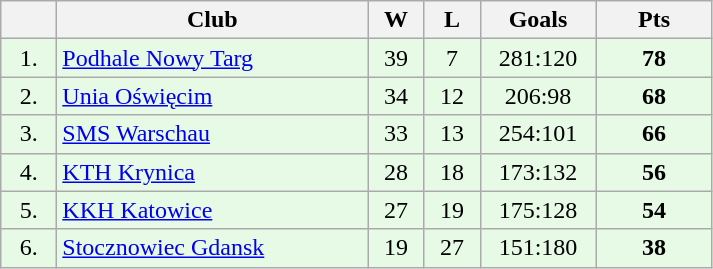<table class="wikitable">
<tr>
<th width="30"></th>
<th width="200">Club</th>
<th width="30">W</th>
<th width="30">L</th>
<th width="70">Goals</th>
<th width="70">Pts</th>
</tr>
<tr bgcolor="#e6fae6" align="center">
<td>1.</td>
<td align="left"><a href='#'>Podhale Nowy Targ</a></td>
<td>39</td>
<td>7</td>
<td>281:120</td>
<td><strong>78</strong></td>
</tr>
<tr bgcolor="#e6fae6" align="center">
<td>2.</td>
<td align="left"><a href='#'>Unia Oświęcim</a></td>
<td>34</td>
<td>12</td>
<td>206:98</td>
<td><strong>68</strong></td>
</tr>
<tr bgcolor="#e6fae6" align="center">
<td>3.</td>
<td align="left"><a href='#'>SMS Warschau</a></td>
<td>33</td>
<td>13</td>
<td>254:101</td>
<td><strong>66</strong></td>
</tr>
<tr bgcolor="#e6fae6" align="center">
<td>4.</td>
<td align="left"><a href='#'>KTH Krynica</a></td>
<td>28</td>
<td>18</td>
<td>173:132</td>
<td><strong>56</strong></td>
</tr>
<tr bgcolor="#e6fae6" align="center">
<td>5.</td>
<td align="left"><a href='#'>KKH Katowice</a></td>
<td>27</td>
<td>19</td>
<td>175:128</td>
<td><strong>54</strong></td>
</tr>
<tr bgcolor="#e6fae6" align="center">
<td>6.</td>
<td align="left"><a href='#'>Stocznowiec Gdansk</a></td>
<td>19</td>
<td>27</td>
<td>151:180</td>
<td><strong>38</strong></td>
</tr>
</table>
